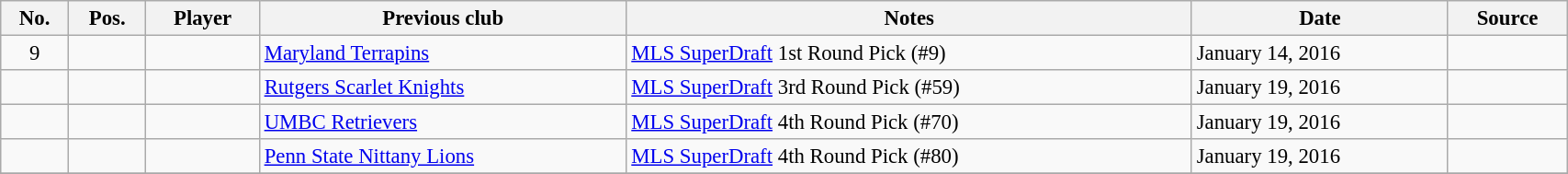<table class="wikitable sortable" style="width:90%; text-align:center; font-size:95%; text-align:left;">
<tr>
<th><strong>No.</strong></th>
<th><strong>Pos.</strong></th>
<th><strong>Player</strong></th>
<th><strong>Previous club</strong></th>
<th><strong>Notes</strong></th>
<th><strong>Date</strong></th>
<th><strong>Source</strong></th>
</tr>
<tr>
<td align=center>9</td>
<td align=center></td>
<td></td>
<td> <a href='#'>Maryland Terrapins</a></td>
<td><a href='#'>MLS SuperDraft</a> 1st Round Pick (#9)</td>
<td>January 14, 2016</td>
<td></td>
</tr>
<tr>
<td align=center></td>
<td align=center></td>
<td></td>
<td> <a href='#'>Rutgers Scarlet Knights</a></td>
<td><a href='#'>MLS SuperDraft</a> 3rd Round Pick (#59)</td>
<td>January 19, 2016</td>
<td></td>
</tr>
<tr>
<td align=center></td>
<td align=center></td>
<td></td>
<td> <a href='#'>UMBC Retrievers</a></td>
<td><a href='#'>MLS SuperDraft</a> 4th Round Pick (#70)</td>
<td>January 19, 2016</td>
<td></td>
</tr>
<tr>
<td align=center></td>
<td align=center></td>
<td></td>
<td> <a href='#'>Penn State Nittany Lions</a></td>
<td><a href='#'>MLS SuperDraft</a> 4th Round Pick (#80)</td>
<td>January 19, 2016</td>
<td></td>
</tr>
<tr>
</tr>
</table>
